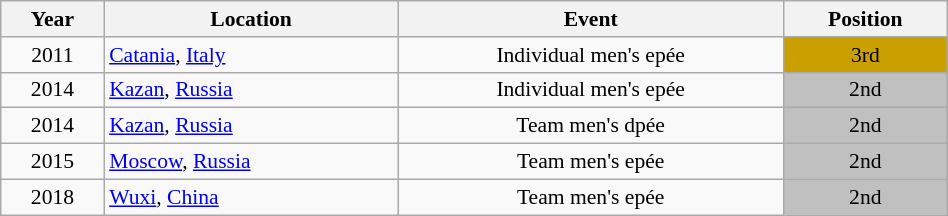<table class="wikitable" width="50%" style="font-size:90%; text-align:center;">
<tr>
<th>Year</th>
<th>Location</th>
<th>Event</th>
<th>Position</th>
</tr>
<tr>
<td>2011</td>
<td rowspan="1" align="left"> <a href='#'>Catania</a>, <a href='#'>Italy</a></td>
<td>Individual men's epée</td>
<td bgcolor="caramel">3rd</td>
</tr>
<tr>
<td>2014</td>
<td rowspan="1" align="left"> <a href='#'>Kazan</a>, <a href='#'>Russia</a></td>
<td>Individual men's epée</td>
<td bgcolor="silver">2nd</td>
</tr>
<tr>
<td>2014</td>
<td rowspan="1" align="left"> <a href='#'>Kazan</a>, <a href='#'>Russia</a></td>
<td>Team men's dpée</td>
<td bgcolor="silver">2nd</td>
</tr>
<tr>
<td>2015</td>
<td rowspan="1" align="left"> <a href='#'>Moscow</a>, <a href='#'>Russia</a></td>
<td>Team men's epée</td>
<td bgcolor="silver">2nd</td>
</tr>
<tr>
<td>2018</td>
<td rowspan="1" align="left"> <a href='#'>Wuxi</a>, <a href='#'>China</a></td>
<td>Team men's epée</td>
<td bgcolor="silver">2nd</td>
</tr>
</table>
